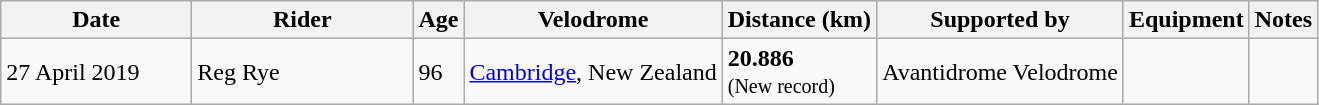<table class="wikitable sortable mw-collapsible mw-collapsed" style="min-width:22em">
<tr>
<th width=120>Date</th>
<th width=140>Rider</th>
<th>Age</th>
<th>Velodrome</th>
<th>Distance (km)</th>
<th>Supported by</th>
<th>Equipment</th>
<th>Notes</th>
</tr>
<tr>
<td>27 April 2019</td>
<td> Reg Rye</td>
<td>96</td>
<td><a href='#'>Cambridge</a>, New Zealand</td>
<td><strong>20.886</strong><br><small>(New record)</small></td>
<td>Avantidrome Velodrome</td>
<td></td>
<td></td>
</tr>
</table>
